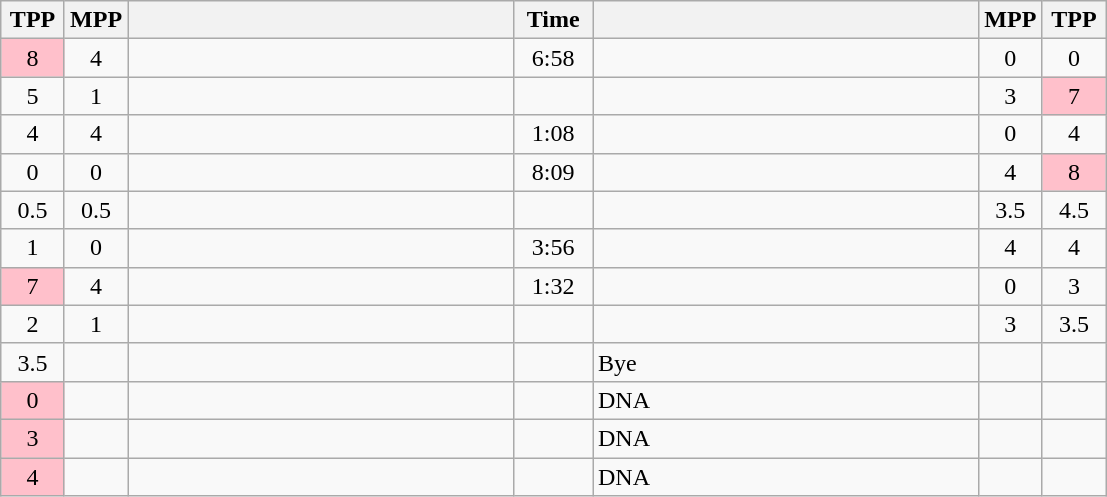<table class="wikitable" style="text-align: center;" |>
<tr>
<th width="35">TPP</th>
<th width="35">MPP</th>
<th width="250"></th>
<th width="45">Time</th>
<th width="250"></th>
<th width="35">MPP</th>
<th width="35">TPP</th>
</tr>
<tr>
<td bgcolor=pink>8</td>
<td>4</td>
<td style="text-align:left;"></td>
<td>6:58</td>
<td style="text-align:left;"><strong></strong></td>
<td>0</td>
<td>0</td>
</tr>
<tr>
<td>5</td>
<td>1</td>
<td style="text-align:left;"><strong></strong></td>
<td></td>
<td style="text-align:left;"></td>
<td>3</td>
<td bgcolor=pink>7</td>
</tr>
<tr>
<td>4</td>
<td>4</td>
<td style="text-align:left;"></td>
<td>1:08</td>
<td style="text-align:left;"><strong></strong></td>
<td>0</td>
<td>4</td>
</tr>
<tr>
<td>0</td>
<td>0</td>
<td style="text-align:left;"><strong></strong></td>
<td>8:09</td>
<td style="text-align:left;"></td>
<td>4</td>
<td bgcolor=pink>8</td>
</tr>
<tr>
<td>0.5</td>
<td>0.5</td>
<td style="text-align:left;"><strong></strong></td>
<td></td>
<td style="text-align:left;"></td>
<td>3.5</td>
<td>4.5</td>
</tr>
<tr>
<td>1</td>
<td>0</td>
<td style="text-align:left;"><strong></strong></td>
<td>3:56</td>
<td style="text-align:left;"></td>
<td>4</td>
<td>4</td>
</tr>
<tr>
<td bgcolor=pink>7</td>
<td>4</td>
<td style="text-align:left;"></td>
<td>1:32</td>
<td style="text-align:left;"><strong></strong></td>
<td>0</td>
<td>3</td>
</tr>
<tr>
<td>2</td>
<td>1</td>
<td style="text-align:left;"><strong></strong></td>
<td></td>
<td style="text-align:left;"></td>
<td>3</td>
<td>3.5</td>
</tr>
<tr>
<td>3.5</td>
<td></td>
<td style="text-align:left;"><strong></strong></td>
<td></td>
<td style="text-align:left;">Bye</td>
<td></td>
<td></td>
</tr>
<tr>
<td bgcolor=pink>0</td>
<td></td>
<td style="text-align:left;"></td>
<td></td>
<td style="text-align:left;">DNA</td>
<td></td>
<td></td>
</tr>
<tr>
<td bgcolor=pink>3</td>
<td></td>
<td style="text-align:left;"></td>
<td></td>
<td style="text-align:left;">DNA</td>
<td></td>
<td></td>
</tr>
<tr>
<td bgcolor=pink>4</td>
<td></td>
<td style="text-align:left;"></td>
<td></td>
<td style="text-align:left;">DNA</td>
<td></td>
<td></td>
</tr>
</table>
